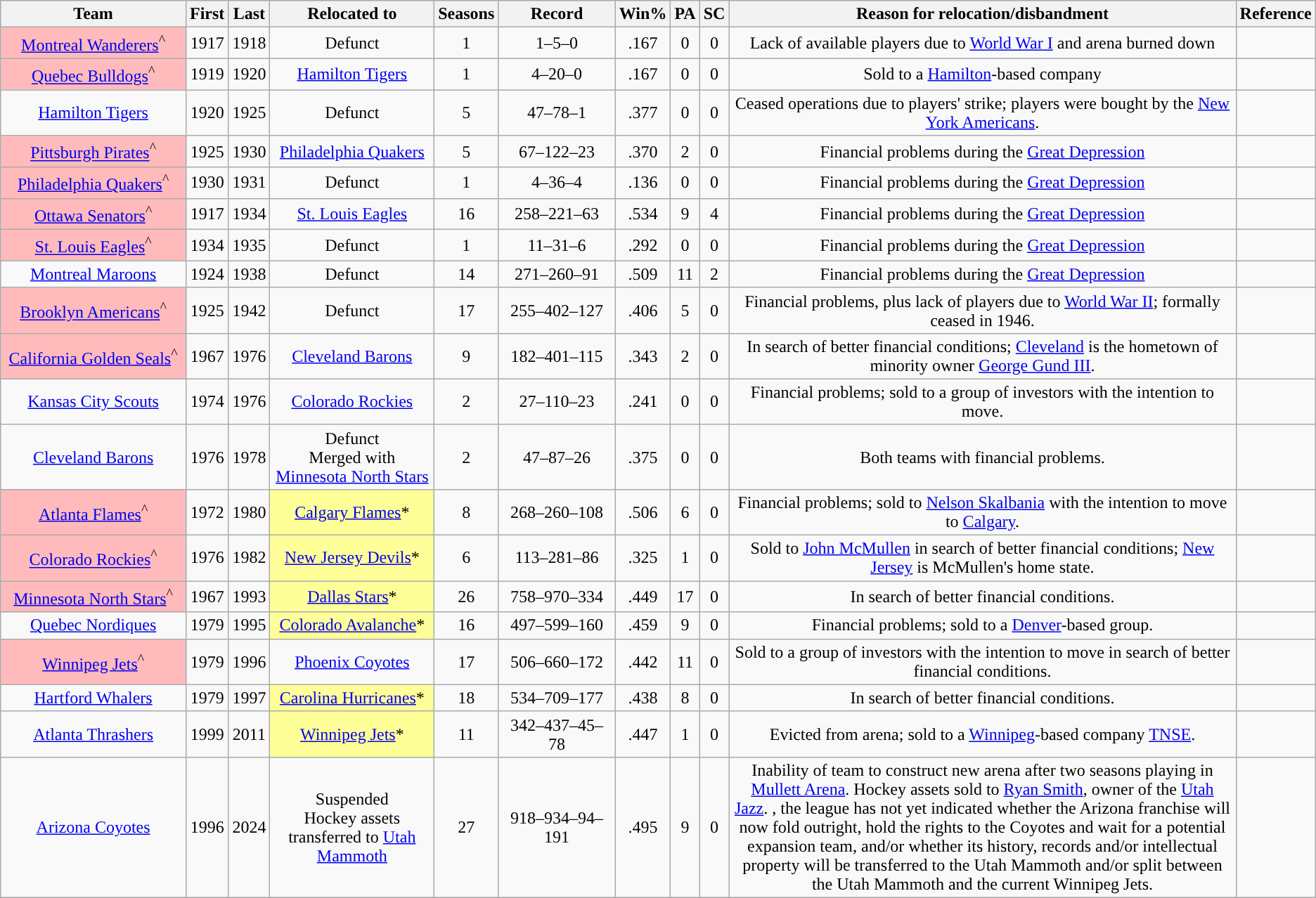<table class="wikitable sortable" style="text-align:center;">
<tr style="font-weight:bold; background:#ddd;"|>
<th width="14.1%">Team</th>
<th>First</th>
<th>Last</th>
<th width="12.5%">Relocated to</th>
<th>Seasons</th>
<th width="8.9%">Record</th>
<th>Win%</th>
<th>PA</th>
<th>SC</th>
<th class=unsortable>Reason for relocation/disbandment</th>
<th class=unsortable>Reference</th>
</tr>
<tr>
<td style="background:#fbb"><a href='#'>Montreal Wanderers</a><sup>^</sup></td>
<td>1917</td>
<td>1918</td>
<td>Defunct</td>
<td>1</td>
<td>1–5–0</td>
<td>.167</td>
<td>0</td>
<td>0</td>
<td>Lack of available players due to <a href='#'>World War I</a> and arena burned down</td>
<td></td>
</tr>
<tr>
<td style="background:#fbb"><a href='#'>Quebec Bulldogs</a><sup>^</sup></td>
<td>1919</td>
<td>1920</td>
<td><a href='#'>Hamilton Tigers</a></td>
<td>1</td>
<td>4–20–0</td>
<td>.167</td>
<td>0</td>
<td>0</td>
<td>Sold to a <a href='#'>Hamilton</a>-based company</td>
<td></td>
</tr>
<tr>
<td><a href='#'>Hamilton Tigers</a></td>
<td>1920</td>
<td>1925</td>
<td>Defunct</td>
<td>5</td>
<td>47–78–1</td>
<td>.377</td>
<td>0</td>
<td>0</td>
<td>Ceased operations due to players' strike; players were bought by the <a href='#'>New York Americans</a>.</td>
<td></td>
</tr>
<tr>
<td style="background:#fbb"><a href='#'>Pittsburgh Pirates</a><sup>^</sup></td>
<td>1925</td>
<td>1930</td>
<td><a href='#'>Philadelphia Quakers</a></td>
<td>5</td>
<td>67–122–23</td>
<td>.370</td>
<td>2</td>
<td>0</td>
<td>Financial problems during the <a href='#'>Great Depression</a></td>
<td></td>
</tr>
<tr>
<td style="background:#fbb"><a href='#'>Philadelphia Quakers</a><sup>^</sup></td>
<td>1930</td>
<td>1931</td>
<td>Defunct</td>
<td>1</td>
<td>4–36–4</td>
<td>.136</td>
<td>0</td>
<td>0</td>
<td>Financial problems during the <a href='#'>Great Depression</a></td>
<td></td>
</tr>
<tr>
<td style="background:#fbb"><a href='#'>Ottawa Senators</a><sup>^</sup></td>
<td>1917</td>
<td>1934</td>
<td><a href='#'>St. Louis Eagles</a></td>
<td>16</td>
<td>258–221–63</td>
<td>.534</td>
<td>9</td>
<td>4</td>
<td>Financial problems during the <a href='#'>Great Depression</a></td>
<td></td>
</tr>
<tr>
<td style="background:#fbb"><a href='#'>St. Louis Eagles</a><sup>^</sup></td>
<td>1934</td>
<td>1935</td>
<td>Defunct</td>
<td>1</td>
<td>11–31–6</td>
<td>.292</td>
<td>0</td>
<td>0</td>
<td>Financial problems during the <a href='#'>Great Depression</a></td>
<td></td>
</tr>
<tr>
<td><a href='#'>Montreal Maroons</a></td>
<td>1924</td>
<td>1938</td>
<td>Defunct</td>
<td>14</td>
<td>271–260–91</td>
<td>.509</td>
<td>11</td>
<td>2</td>
<td>Financial problems during the <a href='#'>Great Depression</a></td>
<td></td>
</tr>
<tr>
<td style="background:#fbb"><a href='#'>Brooklyn Americans</a><sup>^</sup></td>
<td>1925</td>
<td>1942</td>
<td>Defunct</td>
<td>17</td>
<td>255–402–127</td>
<td>.406</td>
<td>5</td>
<td>0</td>
<td>Financial problems, plus lack of players due to <a href='#'>World War II</a>; formally ceased in 1946.</td>
<td></td>
</tr>
<tr>
<td style="background:#fbb"><a href='#'>California Golden Seals</a><sup>^</sup></td>
<td>1967</td>
<td>1976</td>
<td><a href='#'>Cleveland Barons</a></td>
<td>9</td>
<td>182–401–115</td>
<td>.343</td>
<td>2</td>
<td>0</td>
<td>In search of better financial conditions; <a href='#'>Cleveland</a> is the hometown of minority owner <a href='#'>George Gund III</a>.</td>
<td></td>
</tr>
<tr>
<td><a href='#'>Kansas City Scouts</a></td>
<td>1974</td>
<td>1976</td>
<td><a href='#'>Colorado Rockies</a></td>
<td>2</td>
<td>27–110–23</td>
<td>.241</td>
<td>0</td>
<td>0</td>
<td>Financial problems; sold to a group of investors with the intention to move.</td>
<td></td>
</tr>
<tr>
<td><a href='#'>Cleveland Barons</a></td>
<td>1976</td>
<td>1978</td>
<td>Defunct<br>Merged with <a href='#'>Minnesota North Stars</a></td>
<td>2</td>
<td>47–87–26</td>
<td>.375</td>
<td>0</td>
<td>0</td>
<td>Both teams with financial problems.</td>
<td></td>
</tr>
<tr>
<td style="background:#fbb"><a href='#'>Atlanta Flames</a><sup>^</sup></td>
<td>1972</td>
<td>1980</td>
<td style="background:#ff9;"><a href='#'>Calgary Flames</a>*</td>
<td>8</td>
<td>268–260–108</td>
<td>.506</td>
<td>6</td>
<td>0</td>
<td>Financial problems; sold to <a href='#'>Nelson Skalbania</a> with the intention to move to <a href='#'>Calgary</a>.</td>
<td></td>
</tr>
<tr>
<td style="background:#fbb"><a href='#'>Colorado Rockies</a><sup>^</sup></td>
<td>1976</td>
<td>1982</td>
<td style="background:#ff9;"><a href='#'>New Jersey Devils</a>*</td>
<td>6</td>
<td>113–281–86</td>
<td>.325</td>
<td>1</td>
<td>0</td>
<td>Sold to <a href='#'>John McMullen</a> in search of better financial conditions; <a href='#'>New Jersey</a> is McMullen's home state.</td>
<td></td>
</tr>
<tr>
<td style="background:#fbb"><a href='#'>Minnesota North Stars</a><sup>^</sup></td>
<td>1967</td>
<td>1993</td>
<td style="background:#ff9;"><a href='#'>Dallas Stars</a>*</td>
<td>26</td>
<td>758–970–334</td>
<td>.449</td>
<td>17</td>
<td>0</td>
<td>In search of better financial conditions.</td>
<td></td>
</tr>
<tr>
<td><a href='#'>Quebec Nordiques</a></td>
<td>1979</td>
<td>1995</td>
<td style="background:#ff9;"><a href='#'>Colorado Avalanche</a>*</td>
<td>16</td>
<td>497–599–160</td>
<td>.459</td>
<td>9</td>
<td>0</td>
<td>Financial problems; sold to a <a href='#'>Denver</a>-based group.</td>
<td></td>
</tr>
<tr>
<td style="background:#fbb"><a href='#'>Winnipeg Jets</a><sup>^</sup></td>
<td>1979</td>
<td>1996</td>
<td><a href='#'>Phoenix Coyotes</a></td>
<td>17</td>
<td>506–660–172</td>
<td>.442</td>
<td>11</td>
<td>0</td>
<td>Sold to a group of investors with the intention to move in search of better financial conditions.</td>
<td></td>
</tr>
<tr>
<td><a href='#'>Hartford Whalers</a></td>
<td>1979</td>
<td>1997</td>
<td style="background:#ff9;"><a href='#'>Carolina Hurricanes</a>*</td>
<td>18</td>
<td>534–709–177</td>
<td>.438</td>
<td>8</td>
<td>0</td>
<td>In search of better financial conditions.</td>
<td></td>
</tr>
<tr>
<td><a href='#'>Atlanta Thrashers</a></td>
<td>1999</td>
<td>2011</td>
<td style="background:#ff9;"><a href='#'>Winnipeg Jets</a>*</td>
<td>11</td>
<td>342–437–45–78</td>
<td>.447</td>
<td>1</td>
<td>0</td>
<td>Evicted from arena; sold to a <a href='#'>Winnipeg</a>-based company <a href='#'>TNSE</a>.</td>
<td></td>
</tr>
<tr>
<td><a href='#'>Arizona Coyotes</a></td>
<td>1996</td>
<td>2024</td>
<td>Suspended<br>Hockey assets transferred to <a href='#'>Utah Mammoth</a></td>
<td>27</td>
<td>918–934–94–191</td>
<td>.495</td>
<td>9</td>
<td>0</td>
<td>Inability of team to construct new arena after two seasons playing in <a href='#'>Mullett Arena</a>. Hockey assets sold to <a href='#'>Ryan Smith</a>, owner of the <a href='#'>Utah Jazz</a>. , the league has not yet indicated whether the Arizona franchise will now fold outright, hold the rights to the Coyotes and wait for a potential expansion team, and/or whether its history, records and/or intellectual property will be transferred to the Utah Mammoth and/or split between the Utah Mammoth and the current Winnipeg Jets.</td>
<td></td>
</tr>
</table>
